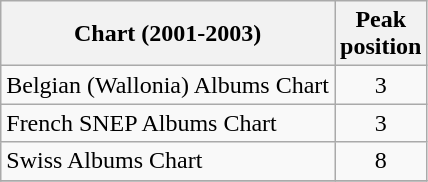<table class="wikitable sortable">
<tr>
<th align="left">Chart (2001-2003)</th>
<th align="center">Peak<br>position</th>
</tr>
<tr>
<td align="left">Belgian (Wallonia) Albums Chart</td>
<td align="center">3</td>
</tr>
<tr>
<td align="left">French SNEP Albums Chart</td>
<td align="center">3</td>
</tr>
<tr>
<td align="left">Swiss Albums Chart</td>
<td align="center">8</td>
</tr>
<tr>
</tr>
</table>
